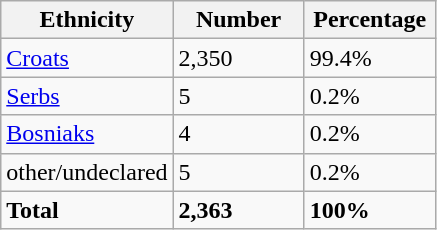<table class="wikitable">
<tr>
<th width="100px">Ethnicity</th>
<th width="80px">Number</th>
<th width="80px">Percentage</th>
</tr>
<tr>
<td><a href='#'>Croats</a></td>
<td>2,350</td>
<td>99.4%</td>
</tr>
<tr>
<td><a href='#'>Serbs</a></td>
<td>5</td>
<td>0.2%</td>
</tr>
<tr>
<td><a href='#'>Bosniaks</a></td>
<td>4</td>
<td>0.2%</td>
</tr>
<tr>
<td>other/undeclared</td>
<td>5</td>
<td>0.2%</td>
</tr>
<tr>
<td><strong>Total</strong></td>
<td><strong>2,363</strong></td>
<td><strong>100%</strong></td>
</tr>
</table>
